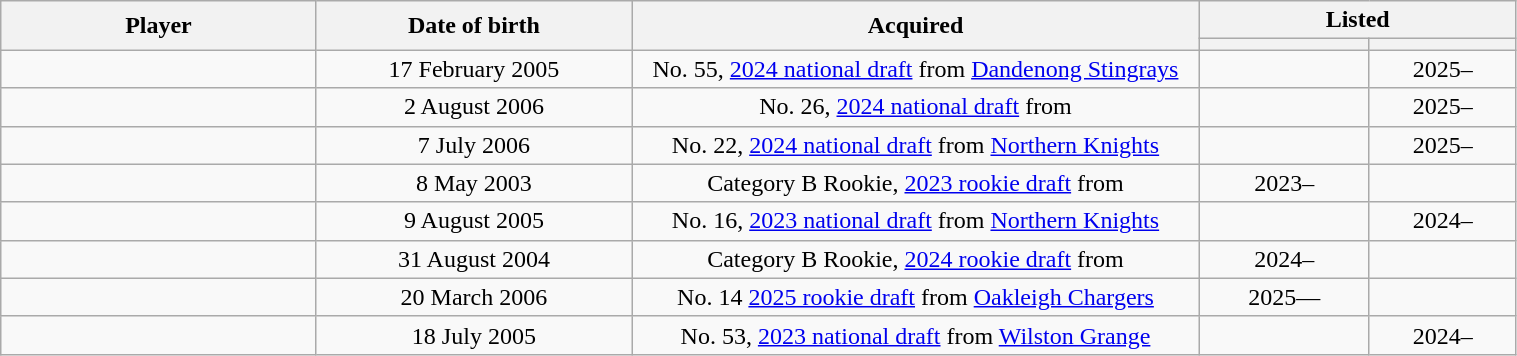<table class="wikitable sortable" style="text-align:center; width:80%">
<tr>
<th rowspan="2" style="width:10%">Player</th>
<th rowspan="2" style="width:10%">Date of birth</th>
<th rowspan="2" style="width:18%">Acquired</th>
<th colspan="2" style="width:10%">Listed</th>
</tr>
<tr>
<th style="width=5%;"></th>
<th style="width=5%;"></th>
</tr>
<tr>
<td align=left></td>
<td>17 February 2005</td>
<td>No. 55, <a href='#'>2024 national draft</a> from <a href='#'>Dandenong Stingrays</a></td>
<td></td>
<td>2025–</td>
</tr>
<tr>
<td align=left></td>
<td>2 August 2006</td>
<td>No. 26, <a href='#'>2024 national draft</a> from </td>
<td></td>
<td>2025–</td>
</tr>
<tr>
<td align=left></td>
<td>7 July 2006</td>
<td>No. 22, <a href='#'>2024 national draft</a> from <a href='#'>Northern Knights</a></td>
<td></td>
<td>2025–</td>
</tr>
<tr>
<td align=left></td>
<td>8 May 2003</td>
<td>Category B Rookie, <a href='#'>2023 rookie draft</a> from </td>
<td>2023–</td>
<td></td>
</tr>
<tr>
<td align=left></td>
<td>9 August 2005</td>
<td>No. 16, <a href='#'>2023 national draft</a> from <a href='#'>Northern Knights</a></td>
<td></td>
<td>2024–</td>
</tr>
<tr>
<td align=left></td>
<td>31 August 2004</td>
<td>Category B Rookie, <a href='#'>2024 rookie draft</a> from </td>
<td>2024–</td>
<td></td>
</tr>
<tr>
<td align=left></td>
<td>20 March 2006</td>
<td>No. 14 <a href='#'>2025 rookie draft</a> from <a href='#'>Oakleigh Chargers</a></td>
<td>2025—</td>
<td></td>
</tr>
<tr>
<td align=left></td>
<td>18 July 2005</td>
<td>No. 53, <a href='#'>2023 national draft</a> from <a href='#'>Wilston Grange</a></td>
<td></td>
<td>2024–</td>
</tr>
</table>
